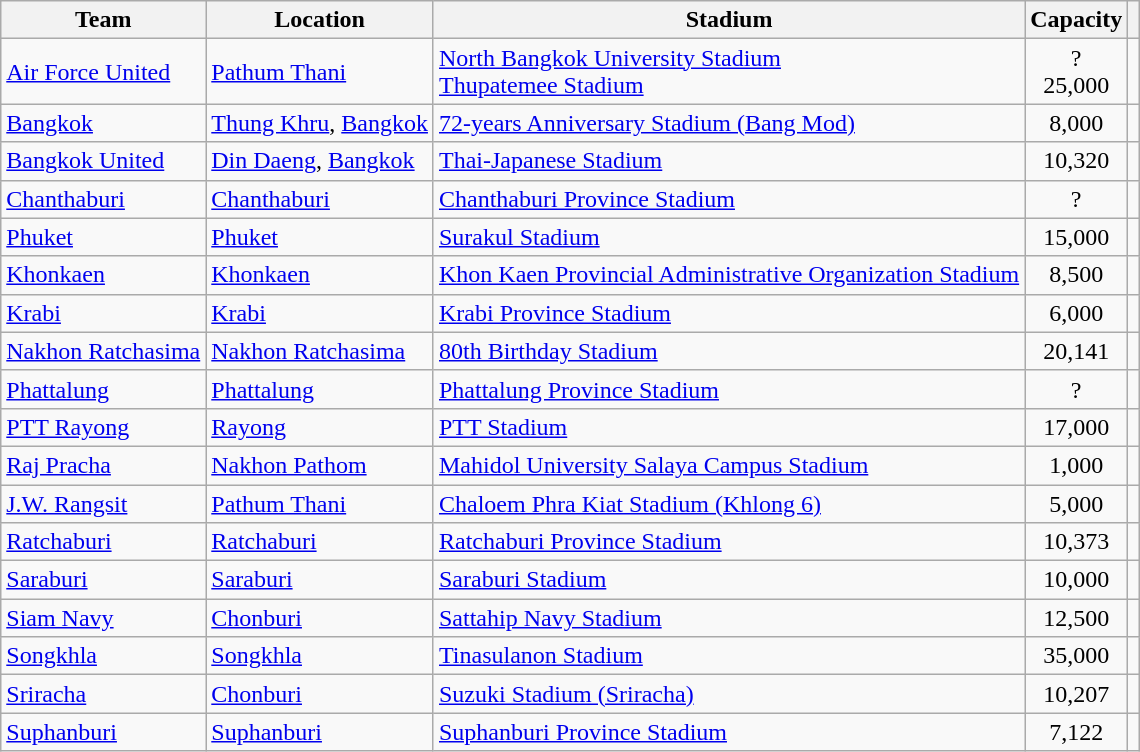<table class="wikitable sortable">
<tr>
<th>Team</th>
<th>Location</th>
<th>Stadium</th>
<th>Capacity</th>
<th class="unsortable"></th>
</tr>
<tr>
<td><a href='#'>Air Force United</a></td>
<td><a href='#'>Pathum Thani</a></td>
<td><a href='#'>North Bangkok University Stadium</a><br><a href='#'>Thupatemee Stadium</a></td>
<td align="center">?<br>25,000</td>
<td></td>
</tr>
<tr>
<td><a href='#'>Bangkok</a></td>
<td><a href='#'>Thung Khru</a>, <a href='#'>Bangkok</a></td>
<td><a href='#'>72-years Anniversary Stadium (Bang Mod)</a></td>
<td align="center">8,000</td>
<td></td>
</tr>
<tr>
<td><a href='#'>Bangkok United</a></td>
<td><a href='#'>Din Daeng</a>, <a href='#'>Bangkok</a></td>
<td><a href='#'>Thai-Japanese Stadium</a></td>
<td align="center">10,320</td>
<td></td>
</tr>
<tr>
<td><a href='#'>Chanthaburi</a></td>
<td><a href='#'>Chanthaburi</a></td>
<td><a href='#'>Chanthaburi Province Stadium</a></td>
<td align="center">?</td>
<td></td>
</tr>
<tr>
<td><a href='#'>Phuket</a></td>
<td><a href='#'>Phuket</a></td>
<td><a href='#'>Surakul Stadium</a></td>
<td align="center">15,000</td>
<td></td>
</tr>
<tr>
<td><a href='#'>Khonkaen</a></td>
<td><a href='#'>Khonkaen</a></td>
<td><a href='#'>Khon Kaen Provincial Administrative Organization Stadium</a></td>
<td align="center">8,500</td>
<td></td>
</tr>
<tr>
<td><a href='#'>Krabi</a></td>
<td><a href='#'>Krabi</a></td>
<td><a href='#'>Krabi Province Stadium</a></td>
<td align="center">6,000</td>
<td></td>
</tr>
<tr>
<td><a href='#'>Nakhon Ratchasima</a></td>
<td><a href='#'>Nakhon Ratchasima</a></td>
<td><a href='#'>80th Birthday Stadium</a></td>
<td align="center">20,141</td>
<td></td>
</tr>
<tr>
<td><a href='#'>Phattalung</a></td>
<td><a href='#'>Phattalung</a></td>
<td><a href='#'>Phattalung Province Stadium</a></td>
<td align="center">?</td>
<td></td>
</tr>
<tr>
<td><a href='#'>PTT Rayong</a></td>
<td><a href='#'>Rayong</a></td>
<td><a href='#'>PTT Stadium</a></td>
<td align="center">17,000</td>
<td></td>
</tr>
<tr>
<td><a href='#'>Raj Pracha</a></td>
<td><a href='#'>Nakhon Pathom</a></td>
<td><a href='#'>Mahidol University Salaya Campus Stadium</a></td>
<td align="center">1,000</td>
<td></td>
</tr>
<tr>
<td><a href='#'>J.W. Rangsit</a></td>
<td><a href='#'>Pathum Thani</a></td>
<td><a href='#'>Chaloem Phra Kiat Stadium (Khlong 6)</a></td>
<td align="center">5,000</td>
<td></td>
</tr>
<tr>
<td><a href='#'>Ratchaburi</a></td>
<td><a href='#'>Ratchaburi</a></td>
<td><a href='#'>Ratchaburi Province Stadium</a></td>
<td align="center">10,373</td>
<td></td>
</tr>
<tr>
<td><a href='#'>Saraburi</a></td>
<td><a href='#'>Saraburi</a></td>
<td><a href='#'>Saraburi Stadium</a></td>
<td align="center">10,000</td>
<td></td>
</tr>
<tr>
<td><a href='#'>Siam Navy</a></td>
<td><a href='#'>Chonburi</a></td>
<td><a href='#'>Sattahip Navy Stadium</a></td>
<td align="center">12,500</td>
<td></td>
</tr>
<tr>
<td><a href='#'>Songkhla</a></td>
<td><a href='#'>Songkhla</a></td>
<td><a href='#'>Tinasulanon Stadium</a></td>
<td align="center">35,000</td>
<td></td>
</tr>
<tr>
<td><a href='#'>Sriracha</a></td>
<td><a href='#'>Chonburi</a></td>
<td><a href='#'>Suzuki Stadium (Sriracha)</a></td>
<td align="center">10,207</td>
<td></td>
</tr>
<tr>
<td><a href='#'>Suphanburi</a></td>
<td><a href='#'>Suphanburi</a></td>
<td><a href='#'>Suphanburi Province Stadium</a></td>
<td align="center">7,122</td>
<td></td>
</tr>
</table>
